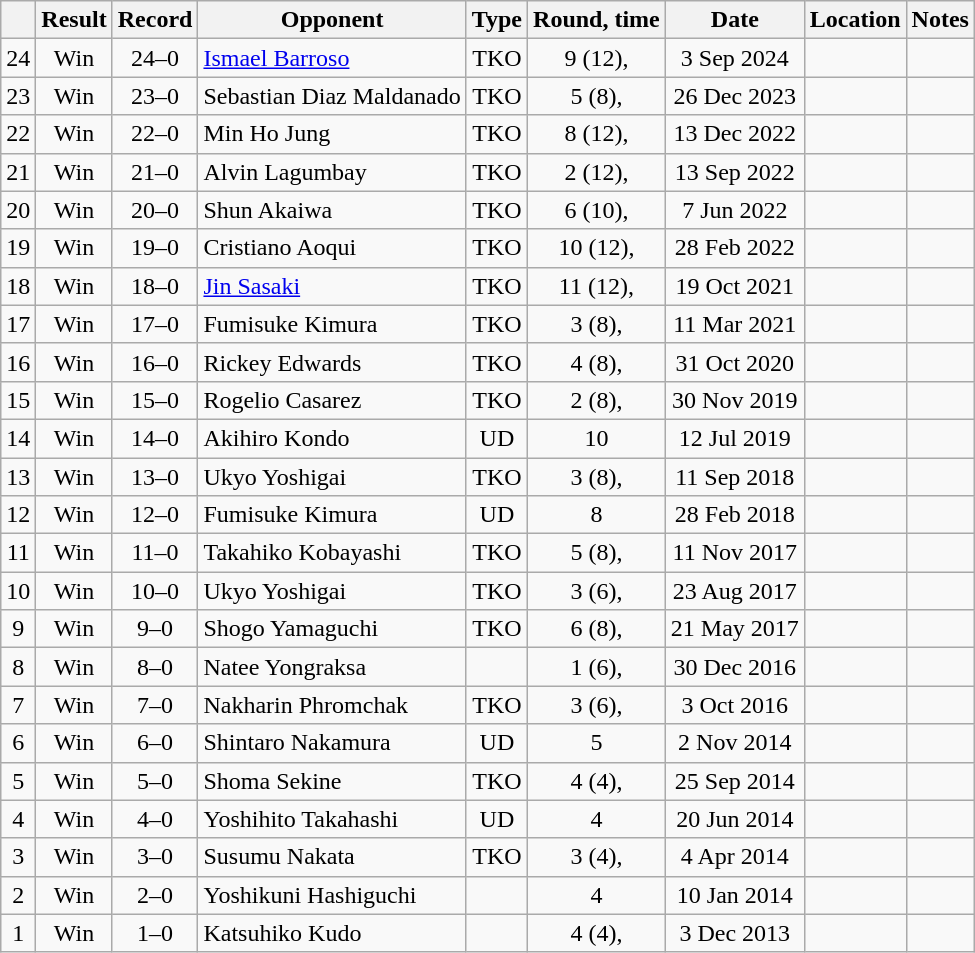<table class="wikitable" style="text-align:center">
<tr>
<th></th>
<th>Result</th>
<th>Record</th>
<th>Opponent</th>
<th>Type</th>
<th>Round, time</th>
<th>Date</th>
<th>Location</th>
<th>Notes</th>
</tr>
<tr>
<td>24</td>
<td>Win</td>
<td>24–0</td>
<td style="text-align:left;"><a href='#'>Ismael Barroso</a></td>
<td>TKO</td>
<td>9 (12), </td>
<td>3 Sep 2024</td>
<td style="text-align:left;"></td>
<td></td>
</tr>
<tr>
<td>23</td>
<td>Win</td>
<td>23–0</td>
<td align="left">Sebastian Diaz Maldanado</td>
<td>TKO</td>
<td>5 (8), </td>
<td>26 Dec 2023</td>
<td align="left"></td>
<td></td>
</tr>
<tr>
<td>22</td>
<td>Win</td>
<td>22–0</td>
<td align="left">Min Ho Jung</td>
<td>TKO</td>
<td>8 (12), </td>
<td>13 Dec 2022</td>
<td align="left"></td>
<td align="left"></td>
</tr>
<tr>
<td>21</td>
<td>Win</td>
<td>21–0</td>
<td align="left">Alvin Lagumbay</td>
<td>TKO</td>
<td>2 (12), </td>
<td>13 Sep 2022</td>
<td align="left"></td>
<td align="left"></td>
</tr>
<tr>
<td>20</td>
<td>Win</td>
<td>20–0</td>
<td align="left">Shun Akaiwa</td>
<td>TKO</td>
<td>6 (10), </td>
<td>7 Jun 2022</td>
<td align="left"></td>
<td align="left"></td>
</tr>
<tr>
<td>19</td>
<td>Win</td>
<td>19–0</td>
<td align="left">Cristiano Aoqui</td>
<td>TKO</td>
<td>10 (12), </td>
<td>28 Feb 2022</td>
<td align="left"></td>
<td align="left"></td>
</tr>
<tr>
<td>18</td>
<td>Win</td>
<td>18–0</td>
<td align="left"><a href='#'>Jin Sasaki</a></td>
<td>TKO</td>
<td>11 (12), </td>
<td>19 Oct 2021</td>
<td align="left"></td>
<td align="left"></td>
</tr>
<tr>
<td>17</td>
<td>Win</td>
<td>17–0</td>
<td align="left">Fumisuke Kimura</td>
<td>TKO</td>
<td>3 (8), </td>
<td>11 Mar 2021</td>
<td align="left"></td>
<td></td>
</tr>
<tr>
<td>16</td>
<td>Win</td>
<td>16–0</td>
<td align="left">Rickey Edwards</td>
<td>TKO</td>
<td>4 (8), </td>
<td>31 Oct 2020</td>
<td align="left"></td>
<td></td>
</tr>
<tr>
<td>15</td>
<td>Win</td>
<td>15–0</td>
<td align="left">Rogelio Casarez</td>
<td>TKO</td>
<td>2 (8), </td>
<td>30 Nov 2019</td>
<td align="left"></td>
<td></td>
</tr>
<tr>
<td>14</td>
<td>Win</td>
<td>14–0</td>
<td align="left">Akihiro Kondo</td>
<td>UD</td>
<td>10</td>
<td>12 Jul 2019</td>
<td align="left"></td>
<td></td>
</tr>
<tr>
<td>13</td>
<td>Win</td>
<td>13–0</td>
<td align="left">Ukyo Yoshigai</td>
<td>TKO</td>
<td>3 (8), </td>
<td>11 Sep 2018</td>
<td align="left"></td>
<td align="left"></td>
</tr>
<tr>
<td>12</td>
<td>Win</td>
<td>12–0</td>
<td align="left">Fumisuke Kimura</td>
<td>UD</td>
<td>8</td>
<td>28 Feb 2018</td>
<td align="left"></td>
<td></td>
</tr>
<tr>
<td>11</td>
<td>Win</td>
<td>11–0</td>
<td align="left">Takahiko Kobayashi</td>
<td>TKO</td>
<td>5 (8), </td>
<td>11 Nov 2017</td>
<td align="left"></td>
<td></td>
</tr>
<tr>
<td>10</td>
<td>Win</td>
<td>10–0</td>
<td align="left">Ukyo Yoshigai</td>
<td>TKO</td>
<td>3 (6), </td>
<td>23 Aug 2017</td>
<td align="left"></td>
<td></td>
</tr>
<tr>
<td>9</td>
<td>Win</td>
<td>9–0</td>
<td align="left">Shogo Yamaguchi</td>
<td>TKO</td>
<td>6 (8), </td>
<td>21 May 2017</td>
<td align="left"></td>
<td align="left"></td>
</tr>
<tr>
<td>8</td>
<td>Win</td>
<td>8–0</td>
<td align="left">Natee Yongraksa</td>
<td></td>
<td>1 (6), </td>
<td>30 Dec 2016</td>
<td align="left"></td>
<td align="left"></td>
</tr>
<tr>
<td>7</td>
<td>Win</td>
<td>7–0</td>
<td align="left">Nakharin Phromchak</td>
<td>TKO</td>
<td>3 (6), </td>
<td>3 Oct 2016</td>
<td align="left"></td>
<td></td>
</tr>
<tr>
<td>6</td>
<td>Win</td>
<td>6–0</td>
<td align="left">Shintaro Nakamura</td>
<td>UD</td>
<td>5</td>
<td>2 Nov 2014</td>
<td align="left"></td>
<td></td>
</tr>
<tr>
<td>5</td>
<td>Win</td>
<td>5–0</td>
<td align="left">Shoma Sekine</td>
<td>TKO</td>
<td>4 (4), </td>
<td>25 Sep 2014</td>
<td align="left"></td>
<td></td>
</tr>
<tr>
<td>4</td>
<td>Win</td>
<td>4–0</td>
<td align="left">Yoshihito Takahashi</td>
<td>UD</td>
<td>4</td>
<td>20 Jun 2014</td>
<td align="left"></td>
<td></td>
</tr>
<tr>
<td>3</td>
<td>Win</td>
<td>3–0</td>
<td align="left">Susumu Nakata</td>
<td>TKO</td>
<td>3 (4), </td>
<td>4 Apr 2014</td>
<td align="left"></td>
<td></td>
</tr>
<tr>
<td>2</td>
<td>Win</td>
<td>2–0</td>
<td align="left">Yoshikuni Hashiguchi</td>
<td></td>
<td>4</td>
<td>10 Jan 2014</td>
<td align="left"></td>
<td></td>
</tr>
<tr>
<td>1</td>
<td>Win</td>
<td>1–0</td>
<td align="left">Katsuhiko Kudo</td>
<td></td>
<td>4 (4), </td>
<td>3 Dec 2013</td>
<td align="left"></td>
<td></td>
</tr>
</table>
